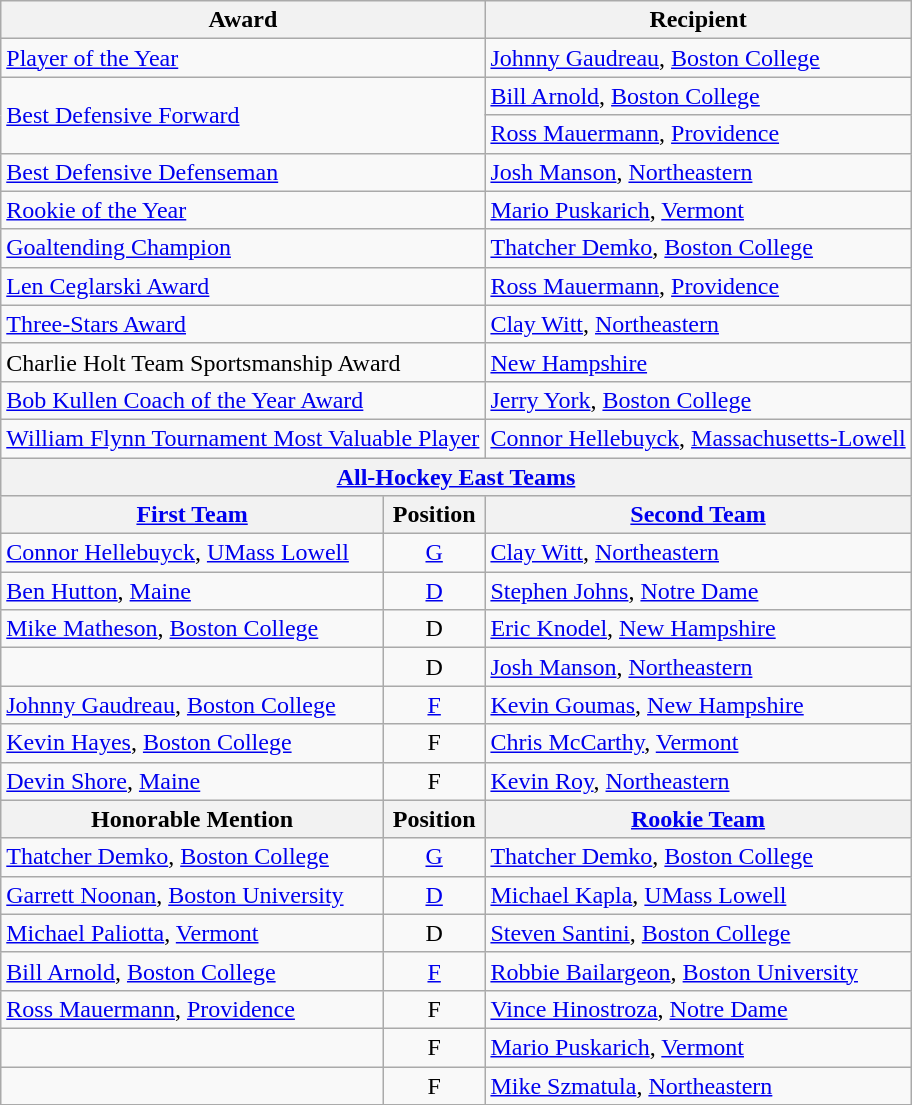<table class="wikitable">
<tr>
<th colspan=2>Award</th>
<th>Recipient</th>
</tr>
<tr>
<td colspan=2><a href='#'>Player of the Year</a></td>
<td><a href='#'>Johnny Gaudreau</a>, <a href='#'>Boston College</a></td>
</tr>
<tr>
<td colspan=2, rowspan=2><a href='#'>Best Defensive Forward</a></td>
<td><a href='#'>Bill Arnold</a>, <a href='#'>Boston College</a></td>
</tr>
<tr>
<td><a href='#'>Ross Mauermann</a>, <a href='#'>Providence</a></td>
</tr>
<tr>
<td colspan=2><a href='#'>Best Defensive Defenseman</a></td>
<td><a href='#'>Josh Manson</a>, <a href='#'>Northeastern</a></td>
</tr>
<tr>
<td colspan=2><a href='#'>Rookie of the Year</a></td>
<td><a href='#'>Mario Puskarich</a>, <a href='#'>Vermont</a></td>
</tr>
<tr>
<td colspan=2><a href='#'>Goaltending Champion</a></td>
<td><a href='#'>Thatcher Demko</a>, <a href='#'>Boston College</a></td>
</tr>
<tr>
<td colspan=2><a href='#'>Len Ceglarski Award</a></td>
<td><a href='#'>Ross Mauermann</a>, <a href='#'>Providence</a></td>
</tr>
<tr>
<td colspan=2><a href='#'>Three-Stars Award</a></td>
<td><a href='#'>Clay Witt</a>, <a href='#'>Northeastern</a></td>
</tr>
<tr>
<td colspan=2>Charlie Holt Team Sportsmanship Award</td>
<td><a href='#'>New Hampshire</a></td>
</tr>
<tr>
<td colspan=2><a href='#'>Bob Kullen Coach of the Year Award</a></td>
<td><a href='#'>Jerry York</a>, <a href='#'>Boston College</a></td>
</tr>
<tr>
<td colspan=2><a href='#'>William Flynn Tournament Most Valuable Player</a></td>
<td><a href='#'>Connor Hellebuyck</a>, <a href='#'>Massachusetts-Lowell</a></td>
</tr>
<tr>
<th colspan=3><a href='#'>All-Hockey East Teams</a></th>
</tr>
<tr>
<th><a href='#'>First Team</a></th>
<th>Position</th>
<th><a href='#'>Second Team</a></th>
</tr>
<tr>
<td><a href='#'>Connor Hellebuyck</a>, <a href='#'>UMass Lowell</a></td>
<td align=center><a href='#'>G</a></td>
<td><a href='#'>Clay Witt</a>, <a href='#'>Northeastern</a></td>
</tr>
<tr>
<td><a href='#'>Ben Hutton</a>, <a href='#'>Maine</a></td>
<td align=center><a href='#'>D</a></td>
<td><a href='#'>Stephen Johns</a>, <a href='#'>Notre Dame</a></td>
</tr>
<tr>
<td><a href='#'>Mike Matheson</a>, <a href='#'>Boston College</a></td>
<td align=center>D</td>
<td><a href='#'>Eric Knodel</a>, <a href='#'>New Hampshire</a></td>
</tr>
<tr>
<td></td>
<td align=center>D</td>
<td><a href='#'>Josh Manson</a>, <a href='#'>Northeastern</a></td>
</tr>
<tr>
<td><a href='#'>Johnny Gaudreau</a>, <a href='#'>Boston College</a></td>
<td align=center><a href='#'>F</a></td>
<td><a href='#'>Kevin Goumas</a>, <a href='#'>New Hampshire</a></td>
</tr>
<tr>
<td><a href='#'>Kevin Hayes</a>, <a href='#'>Boston College</a></td>
<td align=center>F</td>
<td><a href='#'>Chris McCarthy</a>, <a href='#'>Vermont</a></td>
</tr>
<tr>
<td><a href='#'>Devin Shore</a>, <a href='#'>Maine</a></td>
<td align=center>F</td>
<td><a href='#'>Kevin Roy</a>, <a href='#'>Northeastern</a></td>
</tr>
<tr>
<th>Honorable Mention</th>
<th>Position</th>
<th><a href='#'>Rookie Team</a></th>
</tr>
<tr>
<td><a href='#'>Thatcher Demko</a>, <a href='#'>Boston College</a></td>
<td align=center><a href='#'>G</a></td>
<td><a href='#'>Thatcher Demko</a>, <a href='#'>Boston College</a></td>
</tr>
<tr>
<td><a href='#'>Garrett Noonan</a>, <a href='#'>Boston University</a></td>
<td align=center><a href='#'>D</a></td>
<td><a href='#'>Michael Kapla</a>, <a href='#'>UMass Lowell</a></td>
</tr>
<tr>
<td><a href='#'>Michael Paliotta</a>, <a href='#'>Vermont</a></td>
<td align=center>D</td>
<td><a href='#'>Steven Santini</a>, <a href='#'>Boston College</a></td>
</tr>
<tr>
<td><a href='#'>Bill Arnold</a>, <a href='#'>Boston College</a></td>
<td align=center><a href='#'>F</a></td>
<td><a href='#'>Robbie Bailargeon</a>, <a href='#'>Boston University</a></td>
</tr>
<tr>
<td><a href='#'>Ross Mauermann</a>, <a href='#'>Providence</a></td>
<td align=center>F</td>
<td><a href='#'>Vince Hinostroza</a>, <a href='#'>Notre Dame</a></td>
</tr>
<tr>
<td></td>
<td align=center>F</td>
<td><a href='#'>Mario Puskarich</a>, <a href='#'>Vermont</a></td>
</tr>
<tr>
<td></td>
<td align=center>F</td>
<td><a href='#'>Mike Szmatula</a>, <a href='#'>Northeastern</a></td>
</tr>
</table>
